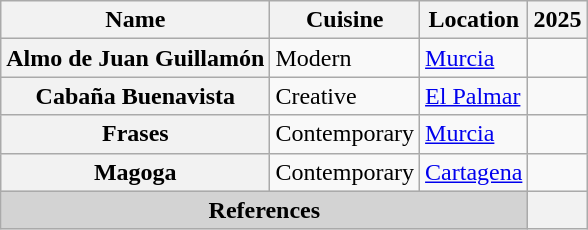<table class="wikitable sortable plainrowheaders" style="text-align:left;" ">
<tr>
<th scope="col">Name</th>
<th scope="col">Cuisine</th>
<th scope="col">Location</th>
<th scope="col">2025</th>
</tr>
<tr>
<th scope="row">Almo de Juan Guillamón</th>
<td>Modern</td>
<td><a href='#'>Murcia</a></td>
<td></td>
</tr>
<tr>
<th scope="row">Cabaña Buenavista</th>
<td>Creative</td>
<td><a href='#'>El Palmar</a></td>
<td></td>
</tr>
<tr>
<th scope="row">Frases</th>
<td>Contemporary</td>
<td><a href='#'>Murcia</a></td>
<td></td>
</tr>
<tr>
<th scope="row">Magoga</th>
<td>Contemporary</td>
<td><a href='#'>Cartagena</a></td>
<td></td>
</tr>
<tr>
<th colspan="3" style="text-align: center;background: lightgray;">References</th>
<th></th>
</tr>
</table>
